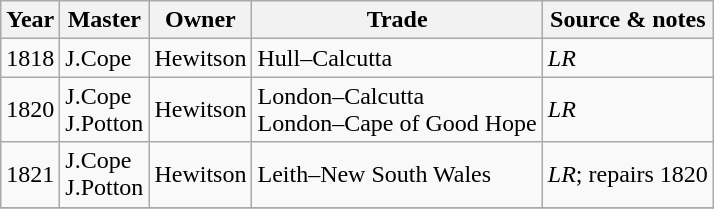<table class=" wikitable">
<tr>
<th>Year</th>
<th>Master</th>
<th>Owner</th>
<th>Trade</th>
<th>Source & notes</th>
</tr>
<tr>
<td>1818</td>
<td>J.Cope</td>
<td>Hewitson</td>
<td>Hull–Calcutta</td>
<td><em>LR</em></td>
</tr>
<tr>
<td>1820</td>
<td>J.Cope<br>J.Potton</td>
<td>Hewitson</td>
<td>London–Calcutta<br>London–Cape of Good Hope</td>
<td><em>LR</em></td>
</tr>
<tr>
<td>1821</td>
<td>J.Cope<br>J.Potton</td>
<td>Hewitson</td>
<td>Leith–New South Wales</td>
<td><em>LR</em>; repairs 1820</td>
</tr>
<tr>
</tr>
</table>
